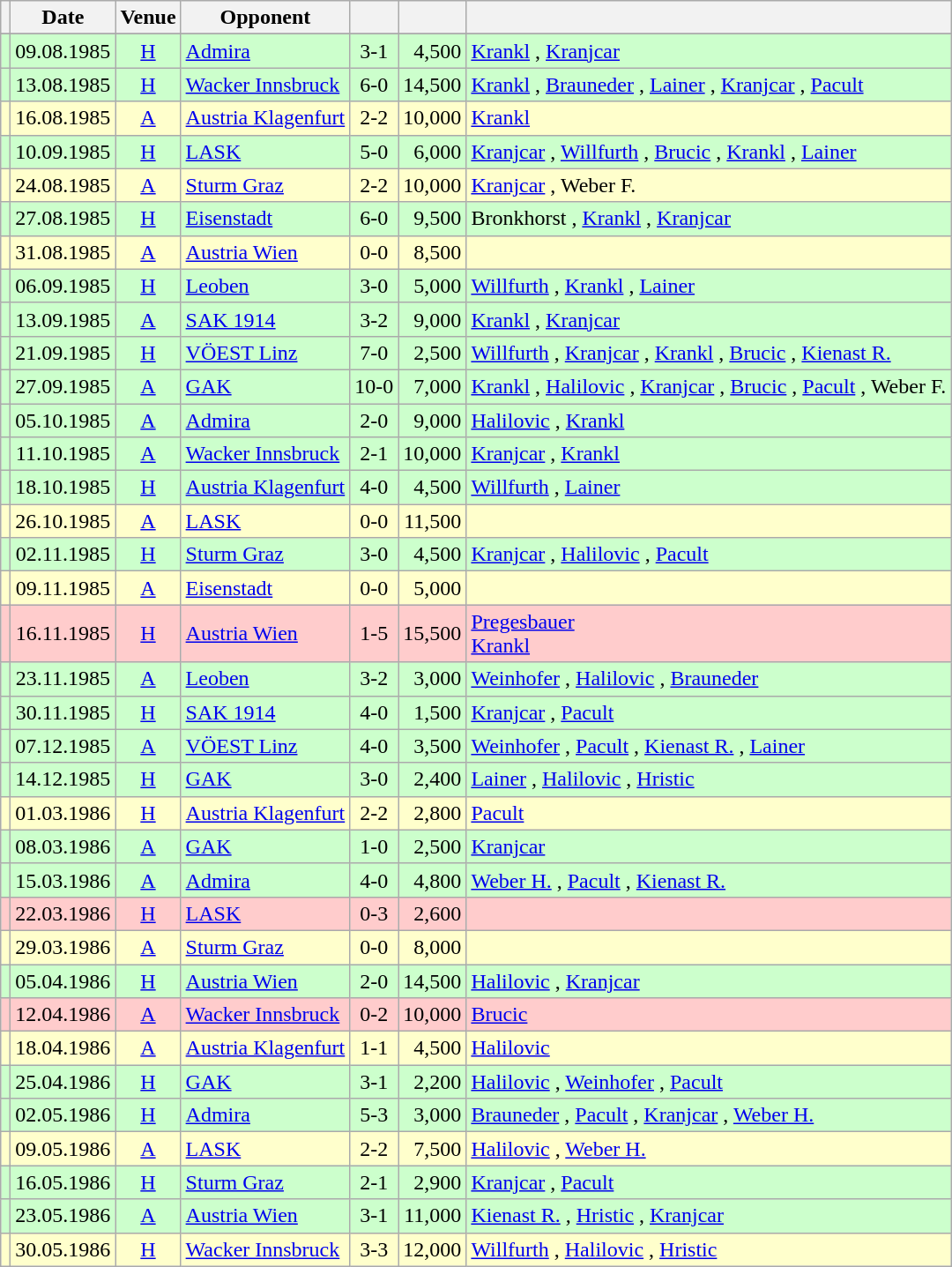<table class="wikitable" Style="text-align: center">
<tr>
<th></th>
<th>Date</th>
<th>Venue</th>
<th>Opponent</th>
<th></th>
<th></th>
<th></th>
</tr>
<tr style="background:#cfc">
</tr>
<tr style="background:#cfc">
<td></td>
<td>09.08.1985</td>
<td><a href='#'>H</a></td>
<td align="left"><a href='#'>Admira</a></td>
<td>3-1</td>
<td align="right">4,500</td>
<td align="left"><a href='#'>Krankl</a>  , <a href='#'>Kranjcar</a> </td>
</tr>
<tr style="background:#cfc">
<td></td>
<td>13.08.1985</td>
<td><a href='#'>H</a></td>
<td align="left"><a href='#'>Wacker Innsbruck</a></td>
<td>6-0</td>
<td align="right">14,500</td>
<td align="left"><a href='#'>Krankl</a>  , <a href='#'>Brauneder</a> , <a href='#'>Lainer</a> , <a href='#'>Kranjcar</a> , <a href='#'>Pacult</a> </td>
</tr>
<tr style="background:#ffc">
<td></td>
<td>16.08.1985</td>
<td><a href='#'>A</a></td>
<td align="left"><a href='#'>Austria Klagenfurt</a></td>
<td>2-2</td>
<td align="right">10,000</td>
<td align="left"><a href='#'>Krankl</a>  </td>
</tr>
<tr style="background:#cfc">
<td></td>
<td>10.09.1985</td>
<td><a href='#'>H</a></td>
<td align="left"><a href='#'>LASK</a></td>
<td>5-0</td>
<td align="right">6,000</td>
<td align="left"><a href='#'>Kranjcar</a> , <a href='#'>Willfurth</a> , <a href='#'>Brucic</a> , <a href='#'>Krankl</a> , <a href='#'>Lainer</a> </td>
</tr>
<tr style="background:#ffc">
<td></td>
<td>24.08.1985</td>
<td><a href='#'>A</a></td>
<td align="left"><a href='#'>Sturm Graz</a></td>
<td>2-2</td>
<td align="right">10,000</td>
<td align="left"><a href='#'>Kranjcar</a> , Weber F. </td>
</tr>
<tr style="background:#cfc">
<td></td>
<td>27.08.1985</td>
<td><a href='#'>H</a></td>
<td align="left"><a href='#'>Eisenstadt</a></td>
<td>6-0</td>
<td align="right">9,500</td>
<td align="left">Bronkhorst , <a href='#'>Krankl</a>    , <a href='#'>Kranjcar</a> </td>
</tr>
<tr style="background:#ffc">
<td></td>
<td>31.08.1985</td>
<td><a href='#'>A</a></td>
<td align="left"><a href='#'>Austria Wien</a></td>
<td>0-0</td>
<td align="right">8,500</td>
<td align="left"></td>
</tr>
<tr style="background:#cfc">
<td></td>
<td>06.09.1985</td>
<td><a href='#'>H</a></td>
<td align="left"><a href='#'>Leoben</a></td>
<td>3-0</td>
<td align="right">5,000</td>
<td align="left"><a href='#'>Willfurth</a> , <a href='#'>Krankl</a> , <a href='#'>Lainer</a> </td>
</tr>
<tr style="background:#cfc">
<td></td>
<td>13.09.1985</td>
<td><a href='#'>A</a></td>
<td align="left"><a href='#'>SAK 1914</a></td>
<td>3-2</td>
<td align="right">9,000</td>
<td align="left"><a href='#'>Krankl</a> , <a href='#'>Kranjcar</a>  </td>
</tr>
<tr style="background:#cfc">
<td></td>
<td>21.09.1985</td>
<td><a href='#'>H</a></td>
<td align="left"><a href='#'>VÖEST Linz</a></td>
<td>7-0</td>
<td align="right">2,500</td>
<td align="left"><a href='#'>Willfurth</a> , <a href='#'>Kranjcar</a>  , <a href='#'>Krankl</a>  , <a href='#'>Brucic</a> , <a href='#'>Kienast R.</a> </td>
</tr>
<tr style="background:#cfc">
<td></td>
<td>27.09.1985</td>
<td><a href='#'>A</a></td>
<td align="left"><a href='#'>GAK</a></td>
<td>10-0</td>
<td align="right">7,000</td>
<td align="left"><a href='#'>Krankl</a> , <a href='#'>Halilovic</a> , <a href='#'>Kranjcar</a>    , <a href='#'>Brucic</a> , <a href='#'>Pacult</a>  , Weber F. </td>
</tr>
<tr style="background:#cfc">
<td></td>
<td>05.10.1985</td>
<td><a href='#'>A</a></td>
<td align="left"><a href='#'>Admira</a></td>
<td>2-0</td>
<td align="right">9,000</td>
<td align="left"><a href='#'>Halilovic</a> , <a href='#'>Krankl</a> </td>
</tr>
<tr style="background:#cfc">
<td></td>
<td>11.10.1985</td>
<td><a href='#'>A</a></td>
<td align="left"><a href='#'>Wacker Innsbruck</a></td>
<td>2-1</td>
<td align="right">10,000</td>
<td align="left"><a href='#'>Kranjcar</a> , <a href='#'>Krankl</a> </td>
</tr>
<tr style="background:#cfc">
<td></td>
<td>18.10.1985</td>
<td><a href='#'>H</a></td>
<td align="left"><a href='#'>Austria Klagenfurt</a></td>
<td>4-0</td>
<td align="right">4,500</td>
<td align="left"><a href='#'>Willfurth</a>  , <a href='#'>Lainer</a>  </td>
</tr>
<tr style="background:#ffc">
<td></td>
<td>26.10.1985</td>
<td><a href='#'>A</a></td>
<td align="left"><a href='#'>LASK</a></td>
<td>0-0</td>
<td align="right">11,500</td>
<td align="left"></td>
</tr>
<tr style="background:#cfc">
<td></td>
<td>02.11.1985</td>
<td><a href='#'>H</a></td>
<td align="left"><a href='#'>Sturm Graz</a></td>
<td>3-0</td>
<td align="right">4,500</td>
<td align="left"><a href='#'>Kranjcar</a> , <a href='#'>Halilovic</a> , <a href='#'>Pacult</a> </td>
</tr>
<tr style="background:#ffc">
<td></td>
<td>09.11.1985</td>
<td><a href='#'>A</a></td>
<td align="left"><a href='#'>Eisenstadt</a></td>
<td>0-0</td>
<td align="right">5,000</td>
<td align="left"></td>
</tr>
<tr style="background:#fcc">
<td></td>
<td>16.11.1985</td>
<td><a href='#'>H</a></td>
<td align="left"><a href='#'>Austria Wien</a></td>
<td>1-5</td>
<td align="right">15,500</td>
<td align="left"><a href='#'>Pregesbauer</a>  <br> <a href='#'>Krankl</a> </td>
</tr>
<tr style="background:#cfc">
<td></td>
<td>23.11.1985</td>
<td><a href='#'>A</a></td>
<td align="left"><a href='#'>Leoben</a></td>
<td>3-2</td>
<td align="right">3,000</td>
<td align="left"><a href='#'>Weinhofer</a> , <a href='#'>Halilovic</a> , <a href='#'>Brauneder</a> </td>
</tr>
<tr style="background:#cfc">
<td></td>
<td>30.11.1985</td>
<td><a href='#'>H</a></td>
<td align="left"><a href='#'>SAK 1914</a></td>
<td>4-0</td>
<td align="right">1,500</td>
<td align="left"><a href='#'>Kranjcar</a>   , <a href='#'>Pacult</a> </td>
</tr>
<tr style="background:#cfc">
<td></td>
<td>07.12.1985</td>
<td><a href='#'>A</a></td>
<td align="left"><a href='#'>VÖEST Linz</a></td>
<td>4-0</td>
<td align="right">3,500</td>
<td align="left"><a href='#'>Weinhofer</a> , <a href='#'>Pacult</a> , <a href='#'>Kienast R.</a> , <a href='#'>Lainer</a> </td>
</tr>
<tr style="background:#cfc">
<td></td>
<td>14.12.1985</td>
<td><a href='#'>H</a></td>
<td align="left"><a href='#'>GAK</a></td>
<td>3-0</td>
<td align="right">2,400</td>
<td align="left"><a href='#'>Lainer</a> , <a href='#'>Halilovic</a> , <a href='#'>Hristic</a> </td>
</tr>
<tr style="background:#ffc">
<td></td>
<td>01.03.1986</td>
<td><a href='#'>H</a></td>
<td align="left"><a href='#'>Austria Klagenfurt</a></td>
<td>2-2</td>
<td align="right">2,800</td>
<td align="left"><a href='#'>Pacult</a>  </td>
</tr>
<tr style="background:#cfc">
<td></td>
<td>08.03.1986</td>
<td><a href='#'>A</a></td>
<td align="left"><a href='#'>GAK</a></td>
<td>1-0</td>
<td align="right">2,500</td>
<td align="left"><a href='#'>Kranjcar</a> </td>
</tr>
<tr style="background:#cfc">
<td></td>
<td>15.03.1986</td>
<td><a href='#'>A</a></td>
<td align="left"><a href='#'>Admira</a></td>
<td>4-0</td>
<td align="right">4,800</td>
<td align="left"><a href='#'>Weber H.</a> , <a href='#'>Pacult</a>  , <a href='#'>Kienast R.</a> </td>
</tr>
<tr style="background:#fcc">
<td></td>
<td>22.03.1986</td>
<td><a href='#'>H</a></td>
<td align="left"><a href='#'>LASK</a></td>
<td>0-3</td>
<td align="right">2,600</td>
<td align="left"></td>
</tr>
<tr style="background:#ffc">
<td></td>
<td>29.03.1986</td>
<td><a href='#'>A</a></td>
<td align="left"><a href='#'>Sturm Graz</a></td>
<td>0-0</td>
<td align="right">8,000</td>
<td align="left"></td>
</tr>
<tr style="background:#cfc">
<td></td>
<td>05.04.1986</td>
<td><a href='#'>H</a></td>
<td align="left"><a href='#'>Austria Wien</a></td>
<td>2-0</td>
<td align="right">14,500</td>
<td align="left"><a href='#'>Halilovic</a> , <a href='#'>Kranjcar</a> </td>
</tr>
<tr style="background:#fcc">
<td></td>
<td>12.04.1986</td>
<td><a href='#'>A</a></td>
<td align="left"><a href='#'>Wacker Innsbruck</a></td>
<td>0-2</td>
<td align="right">10,000</td>
<td align="left"><a href='#'>Brucic</a> </td>
</tr>
<tr style="background:#ffc">
<td></td>
<td>18.04.1986</td>
<td><a href='#'>A</a></td>
<td align="left"><a href='#'>Austria Klagenfurt</a></td>
<td>1-1</td>
<td align="right">4,500</td>
<td align="left"><a href='#'>Halilovic</a> </td>
</tr>
<tr style="background:#cfc">
<td></td>
<td>25.04.1986</td>
<td><a href='#'>H</a></td>
<td align="left"><a href='#'>GAK</a></td>
<td>3-1</td>
<td align="right">2,200</td>
<td align="left"><a href='#'>Halilovic</a> , <a href='#'>Weinhofer</a> , <a href='#'>Pacult</a> </td>
</tr>
<tr style="background:#cfc">
<td></td>
<td>02.05.1986</td>
<td><a href='#'>H</a></td>
<td align="left"><a href='#'>Admira</a></td>
<td>5-3</td>
<td align="right">3,000</td>
<td align="left"><a href='#'>Brauneder</a> , <a href='#'>Pacult</a>  , <a href='#'>Kranjcar</a> , <a href='#'>Weber H.</a> </td>
</tr>
<tr style="background:#ffc">
<td></td>
<td>09.05.1986</td>
<td><a href='#'>A</a></td>
<td align="left"><a href='#'>LASK</a></td>
<td>2-2</td>
<td align="right">7,500</td>
<td align="left"><a href='#'>Halilovic</a> , <a href='#'>Weber H.</a> </td>
</tr>
<tr style="background:#cfc">
<td></td>
<td>16.05.1986</td>
<td><a href='#'>H</a></td>
<td align="left"><a href='#'>Sturm Graz</a></td>
<td>2-1</td>
<td align="right">2,900</td>
<td align="left"><a href='#'>Kranjcar</a> , <a href='#'>Pacult</a> </td>
</tr>
<tr style="background:#cfc">
<td></td>
<td>23.05.1986</td>
<td><a href='#'>A</a></td>
<td align="left"><a href='#'>Austria Wien</a></td>
<td>3-1</td>
<td align="right">11,000</td>
<td align="left"><a href='#'>Kienast R.</a> , <a href='#'>Hristic</a> , <a href='#'>Kranjcar</a> </td>
</tr>
<tr style="background:#ffc">
<td></td>
<td>30.05.1986</td>
<td><a href='#'>H</a></td>
<td align="left"><a href='#'>Wacker Innsbruck</a></td>
<td>3-3</td>
<td align="right">12,000</td>
<td align="left"><a href='#'>Willfurth</a> , <a href='#'>Halilovic</a> , <a href='#'>Hristic</a> </td>
</tr>
</table>
